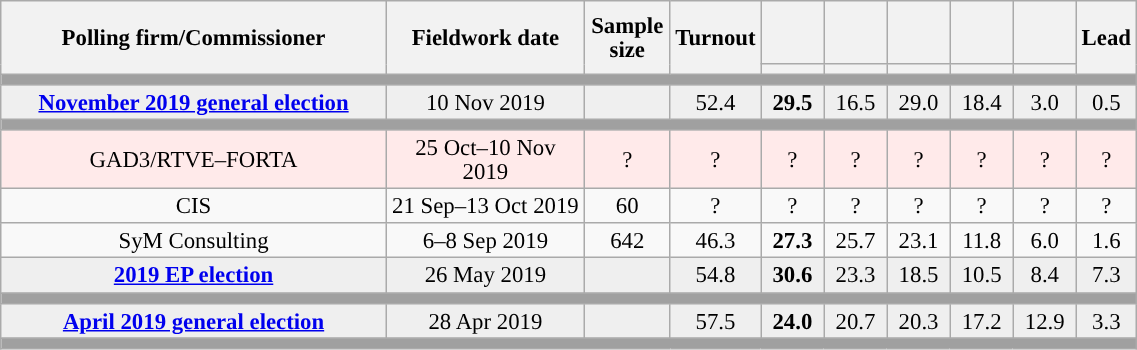<table class="wikitable collapsible collapsed" style="text-align:center; font-size:95%; line-height:16px;">
<tr style="height:42px;">
<th style="width:250px;" rowspan="2">Polling firm/Commissioner</th>
<th style="width:125px;" rowspan="2">Fieldwork date</th>
<th style="width:50px;" rowspan="2">Sample size</th>
<th style="width:45px;" rowspan="2">Turnout</th>
<th style="width:35px;"></th>
<th style="width:35px;"></th>
<th style="width:35px;"></th>
<th style="width:35px;"></th>
<th style="width:35px;"></th>
<th style="width:30px;" rowspan="2">Lead</th>
</tr>
<tr>
<th style="color:inherit;background:"></th>
<th style="color:inherit;background:"></th>
<th style="color:inherit;background:"></th>
<th style="color:inherit;background:"></th>
<th style="color:inherit;background:"></th>
</tr>
<tr>
<td colspan="10" style="background:#A0A0A0"></td>
</tr>
<tr style="background:#EFEFEF;">
<td><strong><a href='#'>November 2019 general election</a></strong></td>
<td>10 Nov 2019</td>
<td></td>
<td>52.4</td>
<td><strong>29.5</strong><br></td>
<td>16.5<br></td>
<td>29.0<br></td>
<td>18.4<br></td>
<td>3.0<br></td>
<td style="background:">0.5</td>
</tr>
<tr>
<td colspan="10" style="background:#A0A0A0"></td>
</tr>
<tr style="background:#FFEAEA;">
<td>GAD3/RTVE–FORTA</td>
<td>25 Oct–10 Nov 2019</td>
<td>?</td>
<td>?</td>
<td>?<br></td>
<td>?<br></td>
<td>?<br></td>
<td>?<br></td>
<td>?<br></td>
<td style="background:">?</td>
</tr>
<tr>
<td>CIS</td>
<td>21 Sep–13 Oct 2019</td>
<td>60</td>
<td>?</td>
<td>?<br></td>
<td>?<br></td>
<td>?<br></td>
<td>?<br></td>
<td>?<br></td>
<td style="background:">?</td>
</tr>
<tr>
<td>SyM Consulting</td>
<td>6–8 Sep 2019</td>
<td>642</td>
<td>46.3</td>
<td><strong>27.3</strong><br></td>
<td>25.7<br></td>
<td>23.1<br></td>
<td>11.8<br></td>
<td>6.0<br></td>
<td style="background:">1.6</td>
</tr>
<tr style="background:#EFEFEF;">
<td><strong><a href='#'>2019 EP election</a></strong></td>
<td>26 May 2019</td>
<td></td>
<td>54.8</td>
<td><strong>30.6</strong><br></td>
<td>23.3<br></td>
<td>18.5<br></td>
<td>10.5<br></td>
<td>8.4<br></td>
<td style="background:">7.3</td>
</tr>
<tr>
<td colspan="10" style="background:#A0A0A0"></td>
</tr>
<tr style="background:#EFEFEF;">
<td><strong><a href='#'>April 2019 general election</a></strong></td>
<td>28 Apr 2019</td>
<td></td>
<td>57.5</td>
<td><strong>24.0</strong><br></td>
<td>20.7<br></td>
<td>20.3<br></td>
<td>17.2<br></td>
<td>12.9<br></td>
<td style="background:">3.3</td>
</tr>
<tr>
<td colspan="10" style="background:#A0A0A0"></td>
</tr>
</table>
